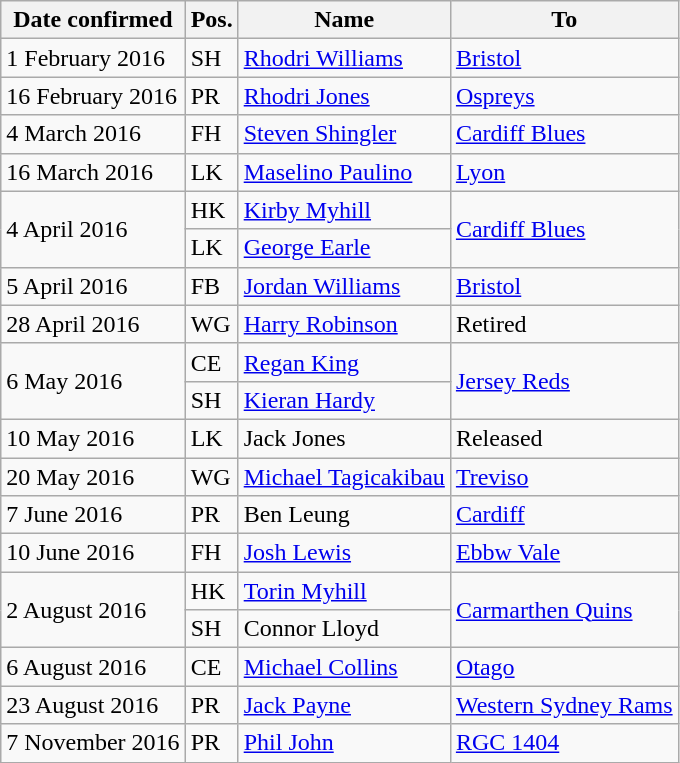<table class="wikitable">
<tr>
<th>Date confirmed</th>
<th>Pos.</th>
<th>Name</th>
<th>To</th>
</tr>
<tr>
<td>1 February 2016</td>
<td>SH</td>
<td> <a href='#'>Rhodri Williams</a></td>
<td> <a href='#'>Bristol</a></td>
</tr>
<tr>
<td>16 February 2016</td>
<td>PR</td>
<td> <a href='#'>Rhodri Jones</a></td>
<td> <a href='#'>Ospreys</a></td>
</tr>
<tr>
<td>4 March 2016</td>
<td>FH</td>
<td> <a href='#'>Steven Shingler</a></td>
<td> <a href='#'>Cardiff Blues</a></td>
</tr>
<tr>
<td>16 March 2016</td>
<td>LK</td>
<td> <a href='#'>Maselino Paulino</a></td>
<td> <a href='#'>Lyon</a></td>
</tr>
<tr>
<td rowspan="2">4 April 2016</td>
<td>HK</td>
<td> <a href='#'>Kirby Myhill</a></td>
<td rowspan="2"> <a href='#'>Cardiff Blues</a></td>
</tr>
<tr>
<td>LK</td>
<td> <a href='#'>George Earle</a></td>
</tr>
<tr>
<td>5 April 2016</td>
<td>FB</td>
<td> <a href='#'>Jordan Williams</a></td>
<td> <a href='#'>Bristol</a></td>
</tr>
<tr>
<td>28 April 2016</td>
<td>WG</td>
<td> <a href='#'>Harry Robinson</a></td>
<td>Retired</td>
</tr>
<tr>
<td rowspan="2">6 May 2016</td>
<td>CE</td>
<td> <a href='#'>Regan King</a></td>
<td rowspan="2"> <a href='#'>Jersey Reds</a></td>
</tr>
<tr>
<td>SH</td>
<td> <a href='#'>Kieran Hardy</a></td>
</tr>
<tr>
<td>10 May 2016</td>
<td>LK</td>
<td> Jack Jones</td>
<td>Released</td>
</tr>
<tr>
<td>20 May 2016</td>
<td>WG</td>
<td> <a href='#'>Michael Tagicakibau</a></td>
<td> <a href='#'>Treviso</a></td>
</tr>
<tr>
<td>7 June 2016</td>
<td>PR</td>
<td> Ben Leung</td>
<td> <a href='#'>Cardiff</a></td>
</tr>
<tr>
<td>10 June 2016</td>
<td>FH</td>
<td> <a href='#'>Josh Lewis</a></td>
<td> <a href='#'>Ebbw Vale</a></td>
</tr>
<tr>
<td rowspan="2">2 August 2016</td>
<td>HK</td>
<td> <a href='#'>Torin Myhill</a></td>
<td rowspan="2"> <a href='#'>Carmarthen Quins</a></td>
</tr>
<tr>
<td>SH</td>
<td> Connor Lloyd</td>
</tr>
<tr>
<td>6 August 2016</td>
<td>CE</td>
<td> <a href='#'>Michael Collins</a></td>
<td> <a href='#'>Otago</a></td>
</tr>
<tr>
<td>23 August 2016</td>
<td>PR</td>
<td> <a href='#'>Jack Payne</a></td>
<td> <a href='#'>Western Sydney Rams</a></td>
</tr>
<tr>
<td>7 November 2016</td>
<td>PR</td>
<td> <a href='#'>Phil John</a></td>
<td> <a href='#'>RGC 1404</a></td>
</tr>
</table>
